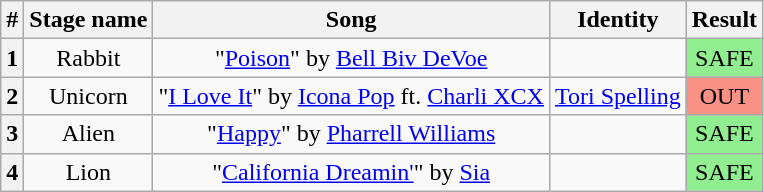<table class="wikitable plainrowheaders" style="text-align: center;">
<tr>
<th>#</th>
<th>Stage name</th>
<th>Song</th>
<th>Identity</th>
<th>Result</th>
</tr>
<tr>
<th>1</th>
<td>Rabbit</td>
<td>"<a href='#'>Poison</a>" by <a href='#'>Bell Biv DeVoe</a></td>
<td></td>
<td bgcolor=lightgreen>SAFE</td>
</tr>
<tr>
<th>2</th>
<td>Unicorn</td>
<td>"<a href='#'>I Love It</a>" by <a href='#'>Icona Pop</a> ft. <a href='#'>Charli XCX</a></td>
<td><a href='#'>Tori Spelling</a></td>
<td bgcolor=#F99185>OUT</td>
</tr>
<tr>
<th>3</th>
<td>Alien</td>
<td>"<a href='#'>Happy</a>" by <a href='#'>Pharrell Williams</a></td>
<td></td>
<td bgcolor=lightgreen>SAFE</td>
</tr>
<tr>
<th>4</th>
<td>Lion</td>
<td>"<a href='#'>California Dreamin'</a>" by <a href='#'>Sia</a></td>
<td></td>
<td bgcolor=lightgreen>SAFE</td>
</tr>
</table>
